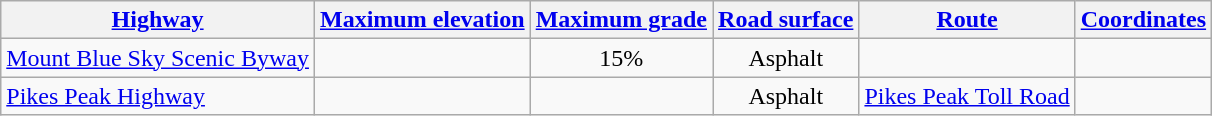<table class="wikitable sortable">
<tr>
<th><a href='#'>Highway</a></th>
<th><a href='#'>Maximum elevation</a></th>
<th><a href='#'>Maximum grade</a></th>
<th><a href='#'>Road surface</a></th>
<th><a href='#'>Route</a></th>
<th><a href='#'>Coordinates</a></th>
</tr>
<tr>
<td><a href='#'>Mount Blue Sky Scenic Byway</a></td>
<td align=center></td>
<td align=center>15%</td>
<td align=center>Asphalt</td>
<td align=center></td>
<td></td>
</tr>
<tr>
<td><a href='#'>Pikes Peak Highway</a></td>
<td align=center></td>
<td align=center></td>
<td align=center>Asphalt</td>
<td align=center><a href='#'>Pikes Peak Toll Road</a></td>
<td></td>
</tr>
</table>
